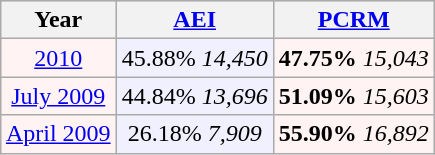<table class="wikitable"  style="float:right; font-size:100%; margin: 1em 1em 1em 1em;">
<tr style="background:lightgrey;">
<th>Year</th>
<th><a href='#'>AEI</a></th>
<th><a href='#'>PCRM</a></th>
</tr>
<tr>
<td style="text-align:center; background:#fff3f3;"><a href='#'>2010</a></td>
<td style="text-align:center; background:#f0f0ff;">45.88% <em>14,450</em></td>
<td style="text-align:center; background:#fff3f3;"><strong>47.75%</strong> <em>15,043</em></td>
</tr>
<tr>
<td style="text-align:center; background:#fff3f3;"><a href='#'>July 2009</a></td>
<td style="text-align:center; background:#f0f0ff;">44.84% <em>13,696</em></td>
<td style="text-align:center; background:#fff3f3;"><strong>51.09%</strong> <em>15,603</em></td>
</tr>
<tr>
<td style="text-align:center; background:#fff3f3;"><a href='#'>April 2009</a></td>
<td style="text-align:center; background:#f0f0ff;">26.18% <em>7,909</em></td>
<td style="text-align:center; background:#fff3f3;"><strong>55.90%</strong> <em>16,892</em></td>
</tr>
</table>
